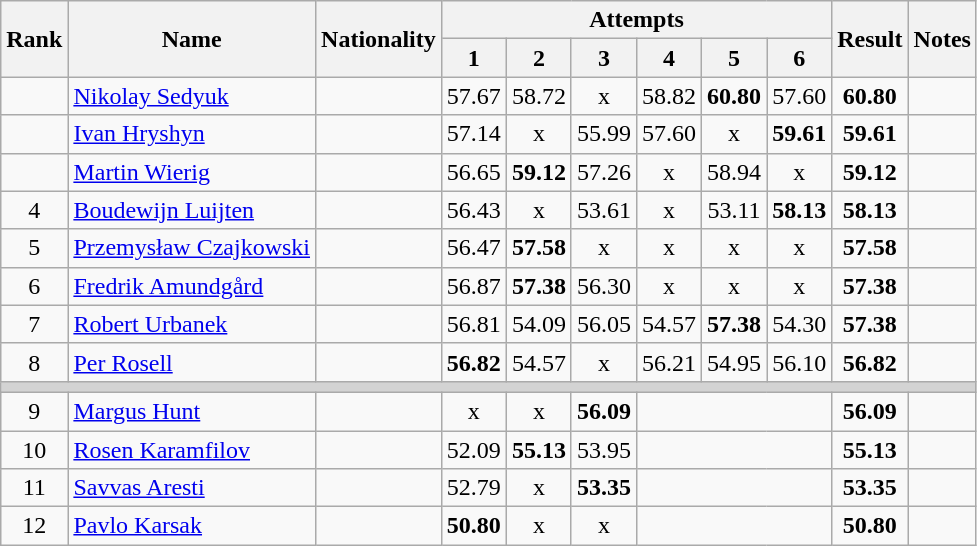<table class="wikitable sortable" style="text-align:center">
<tr>
<th rowspan=2>Rank</th>
<th rowspan=2>Name</th>
<th rowspan=2>Nationality</th>
<th colspan=6>Attempts</th>
<th rowspan=2>Result</th>
<th rowspan=2>Notes</th>
</tr>
<tr>
<th>1</th>
<th>2</th>
<th>3</th>
<th>4</th>
<th>5</th>
<th>6</th>
</tr>
<tr>
<td></td>
<td align=left><a href='#'>Nikolay Sedyuk</a></td>
<td align=left></td>
<td>57.67</td>
<td>58.72</td>
<td>x</td>
<td>58.82</td>
<td><strong>60.80</strong></td>
<td>57.60</td>
<td><strong>60.80</strong></td>
<td></td>
</tr>
<tr>
<td></td>
<td align=left><a href='#'>Ivan Hryshyn</a></td>
<td align=left></td>
<td>57.14</td>
<td>x</td>
<td>55.99</td>
<td>57.60</td>
<td>x</td>
<td><strong>59.61</strong></td>
<td><strong>59.61</strong></td>
<td></td>
</tr>
<tr>
<td></td>
<td align=left><a href='#'>Martin Wierig</a></td>
<td align=left></td>
<td>56.65</td>
<td><strong>59.12</strong></td>
<td>57.26</td>
<td>x</td>
<td>58.94</td>
<td>x</td>
<td><strong>59.12</strong></td>
<td></td>
</tr>
<tr>
<td>4</td>
<td align=left><a href='#'>Boudewijn Luijten</a></td>
<td align=left></td>
<td>56.43</td>
<td>x</td>
<td>53.61</td>
<td>x</td>
<td>53.11</td>
<td><strong>58.13</strong></td>
<td><strong>58.13</strong></td>
<td></td>
</tr>
<tr>
<td>5</td>
<td align=left><a href='#'>Przemysław Czajkowski</a></td>
<td align=left></td>
<td>56.47</td>
<td><strong>57.58</strong></td>
<td>x</td>
<td>x</td>
<td>x</td>
<td>x</td>
<td><strong>57.58</strong></td>
<td></td>
</tr>
<tr>
<td>6</td>
<td align=left><a href='#'>Fredrik Amundgård</a></td>
<td align=left></td>
<td>56.87</td>
<td><strong>57.38</strong></td>
<td>56.30</td>
<td>x</td>
<td>x</td>
<td>x</td>
<td><strong>57.38</strong></td>
<td></td>
</tr>
<tr>
<td>7</td>
<td align=left><a href='#'>Robert Urbanek</a></td>
<td align=left></td>
<td>56.81</td>
<td>54.09</td>
<td>56.05</td>
<td>54.57</td>
<td><strong>57.38</strong></td>
<td>54.30</td>
<td><strong>57.38</strong></td>
<td></td>
</tr>
<tr>
<td>8</td>
<td align=left><a href='#'>Per Rosell</a></td>
<td align=left></td>
<td><strong>56.82</strong></td>
<td>54.57</td>
<td>x</td>
<td>56.21</td>
<td>54.95</td>
<td>56.10</td>
<td><strong>56.82</strong></td>
<td></td>
</tr>
<tr>
<td colspan=11 bgcolor=lightgray></td>
</tr>
<tr>
<td>9</td>
<td align=left><a href='#'>Margus Hunt</a></td>
<td align=left></td>
<td>x</td>
<td>x</td>
<td><strong>56.09</strong></td>
<td colspan=3></td>
<td><strong>56.09</strong></td>
<td></td>
</tr>
<tr>
<td>10</td>
<td align=left><a href='#'>Rosen Karamfilov</a></td>
<td align=left></td>
<td>52.09</td>
<td><strong>55.13</strong></td>
<td>53.95</td>
<td colspan=3></td>
<td><strong>55.13</strong></td>
<td></td>
</tr>
<tr>
<td>11</td>
<td align=left><a href='#'>Savvas Aresti</a></td>
<td align=left></td>
<td>52.79</td>
<td>x</td>
<td><strong>53.35</strong></td>
<td colspan=3></td>
<td><strong>53.35</strong></td>
<td></td>
</tr>
<tr>
<td>12</td>
<td align=left><a href='#'>Pavlo Karsak</a></td>
<td align=left></td>
<td><strong>50.80</strong></td>
<td>x</td>
<td>x</td>
<td colspan=3></td>
<td><strong>50.80</strong></td>
<td></td>
</tr>
</table>
